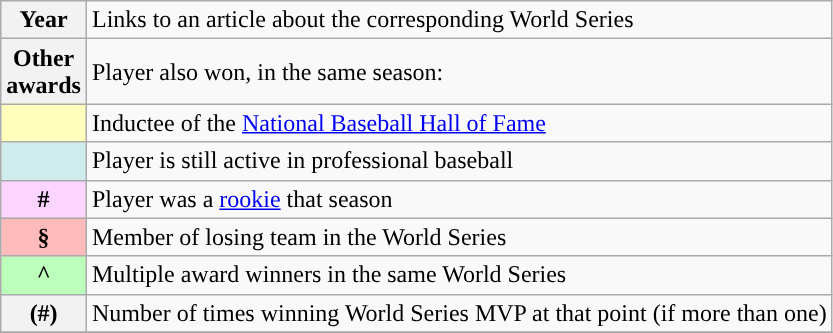<table class="wikitable plainrowheaders">
<tr>
<th scope="row" style="text-align:center"><strong>Year</strong></th>
<td>Links to an article about the corresponding World Series</td>
</tr>
<tr>
<th scope="row" style="text-align:center"><strong>Other<br>awards</strong></th>
<td>Player also won, in the same season:<br></td>
</tr>
<tr>
<th scope="row" style="text-align:center; background:#ffffbb"></th>
<td>Inductee of the <a href='#'>National Baseball Hall of Fame</a></td>
</tr>
<tr>
<th scope="row" style="text-align:center; background:#cfecec"></th>
<td>Player is still active in professional baseball</td>
</tr>
<tr>
<th scope="row" style="text-align:center; background:#fbd4ff">#</th>
<td>Player was a <a href='#'>rookie</a> that season</td>
</tr>
<tr>
<th scope="row" style="text-align:center; background:#ffbbbb">§</th>
<td>Member of losing team in the World Series</td>
</tr>
<tr>
<th scope="row" style="text-align:center; background:#bbffbb">^</th>
<td>Multiple award winners in the same World Series</td>
</tr>
<tr>
<th scope="row" style="text-align:center;">(#)</th>
<td>Number of times winning World Series MVP at that point (if more than one)</td>
</tr>
<tr>
</tr>
</table>
